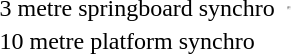<table>
<tr>
<td>3 metre springboard synchro</td>
<td></td>
<td><hr></td>
<td></td>
</tr>
<tr>
<td>10 metre platform synchro</td>
<td></td>
<td></td>
<td></td>
</tr>
</table>
